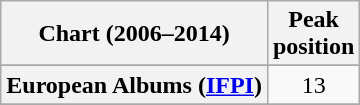<table class="wikitable sortable plainrowheaders">
<tr>
<th>Chart (2006–2014)</th>
<th>Peak<br>position</th>
</tr>
<tr>
</tr>
<tr>
</tr>
<tr>
<th scope="row">European Albums (<a href='#'>IFPI</a>)</th>
<td align="center">13</td>
</tr>
<tr>
</tr>
<tr>
</tr>
</table>
